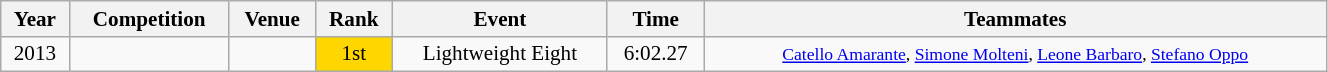<table class="wikitable" width=70% style="font-size:88%; text-align:center;">
<tr>
<th>Year</th>
<th>Competition</th>
<th>Venue</th>
<th>Rank</th>
<th>Event</th>
<th>Time</th>
<th>Teammates</th>
</tr>
<tr>
<td>2013</td>
<td align=left></td>
<td align=left></td>
<td bgcolor=gold>1st</td>
<td>Lightweight Eight</td>
<td>6:02.27</td>
<td><small><a href='#'>Catello Amarante</a>, <a href='#'>Simone Molteni</a>, <a href='#'>Leone Barbaro</a>, <a href='#'>Stefano Oppo</a><br></small></td>
</tr>
</table>
